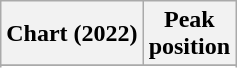<table class="wikitable sortable plainrowheaders" style="text-align:center">
<tr>
<th scope="col">Chart (2022)</th>
<th scope="col">Peak<br>position</th>
</tr>
<tr>
</tr>
<tr>
</tr>
<tr>
</tr>
<tr>
</tr>
<tr>
</tr>
<tr>
</tr>
</table>
